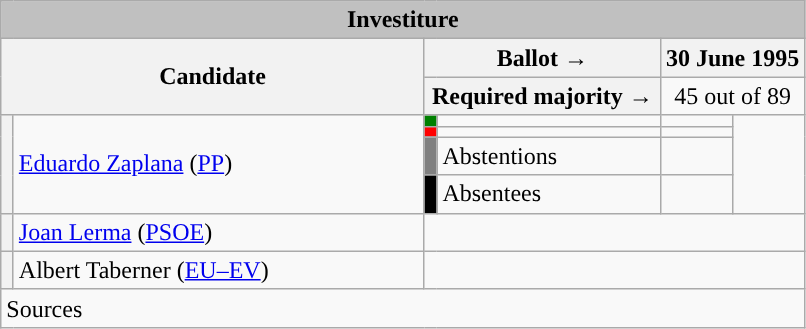<table class="wikitable" style="text-align:center;">
<tr>
<td colspan="6" align="center" bgcolor="#C0C0C0"><strong>Investiture</strong></td>
</tr>
<tr>
<th colspan="2" rowspan="2" width="275px">Candidate</th>
<th colspan="2" width="150px">Ballot →</th>
<th colspan="2">30 June 1995</th>
</tr>
<tr>
<th colspan="2">Required majority →</th>
<td colspan="2">45 out of 89</td>
</tr>
<tr>
<th width="1px" rowspan="4" style="background:"></th>
<td rowspan="4" align="left"><a href='#'>Eduardo Zaplana</a> (<a href='#'>PP</a>)</td>
<th width="1px" style="background:green;"></th>
<td align="left"></td>
<td></td>
<td rowspan="4"></td>
</tr>
<tr>
<th style="color:inherit;background:red;"></th>
<td align="left"></td>
<td></td>
</tr>
<tr>
<th style="color:inherit;background:gray;"></th>
<td align="left"><span>Abstentions</span></td>
<td></td>
</tr>
<tr>
<th style="color:inherit;background:black;"></th>
<td align="left"><span>Absentees</span></td>
<td></td>
</tr>
<tr>
<th style="color:inherit;background:"></th>
<td align="left"><a href='#'>Joan Lerma</a> (<a href='#'>PSOE</a>)</td>
<td colspan="4"><em></em></td>
</tr>
<tr>
<th style="color:inherit;background:"></th>
<td align="left">Albert Taberner (<a href='#'>EU–EV</a>)</td>
<td colspan="4"><em></em></td>
</tr>
<tr>
<td align="left" colspan="6">Sources</td>
</tr>
</table>
